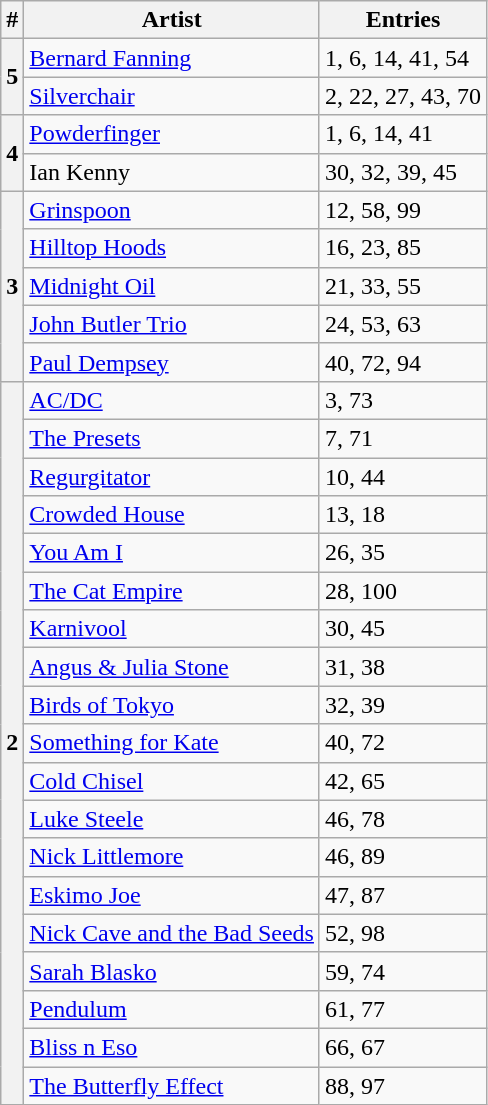<table class="wikitable sortable">
<tr>
<th>#</th>
<th>Artist</th>
<th>Entries</th>
</tr>
<tr>
<th rowspan="2">5</th>
<td><a href='#'>Bernard Fanning</a></td>
<td>1, 6, 14, 41, 54</td>
</tr>
<tr>
<td><a href='#'>Silverchair</a></td>
<td>2, 22, 27, 43, 70</td>
</tr>
<tr>
<th rowspan="2">4</th>
<td><a href='#'>Powderfinger</a></td>
<td>1, 6, 14, 41</td>
</tr>
<tr>
<td>Ian Kenny</td>
<td>30, 32, 39, 45</td>
</tr>
<tr>
<th rowspan="5">3</th>
<td><a href='#'>Grinspoon</a></td>
<td>12, 58, 99</td>
</tr>
<tr>
<td><a href='#'>Hilltop Hoods</a></td>
<td>16, 23, 85</td>
</tr>
<tr>
<td><a href='#'>Midnight Oil</a></td>
<td>21, 33, 55</td>
</tr>
<tr>
<td><a href='#'>John Butler Trio</a></td>
<td>24, 53, 63</td>
</tr>
<tr>
<td><a href='#'>Paul Dempsey</a></td>
<td>40, 72, 94</td>
</tr>
<tr>
<th rowspan="19">2</th>
<td><a href='#'>AC/DC</a></td>
<td>3, 73</td>
</tr>
<tr>
<td><a href='#'>The Presets</a></td>
<td>7, 71</td>
</tr>
<tr>
<td><a href='#'>Regurgitator</a></td>
<td>10, 44</td>
</tr>
<tr>
<td><a href='#'>Crowded House</a></td>
<td>13, 18</td>
</tr>
<tr>
<td><a href='#'>You Am I</a></td>
<td>26, 35</td>
</tr>
<tr>
<td><a href='#'>The Cat Empire</a></td>
<td>28, 100</td>
</tr>
<tr>
<td><a href='#'>Karnivool</a></td>
<td>30, 45</td>
</tr>
<tr>
<td><a href='#'>Angus & Julia Stone</a></td>
<td>31, 38</td>
</tr>
<tr>
<td><a href='#'>Birds of Tokyo</a></td>
<td>32, 39</td>
</tr>
<tr>
<td><a href='#'>Something for Kate</a></td>
<td>40, 72</td>
</tr>
<tr>
<td><a href='#'>Cold Chisel</a></td>
<td>42, 65</td>
</tr>
<tr>
<td><a href='#'>Luke Steele</a></td>
<td>46, 78</td>
</tr>
<tr>
<td><a href='#'>Nick Littlemore</a></td>
<td>46, 89</td>
</tr>
<tr>
<td><a href='#'>Eskimo Joe</a></td>
<td>47, 87</td>
</tr>
<tr>
<td><a href='#'>Nick Cave and the Bad Seeds</a></td>
<td>52, 98</td>
</tr>
<tr>
<td><a href='#'>Sarah Blasko</a></td>
<td>59, 74</td>
</tr>
<tr>
<td><a href='#'>Pendulum</a></td>
<td>61, 77</td>
</tr>
<tr>
<td><a href='#'>Bliss n Eso</a></td>
<td>66, 67</td>
</tr>
<tr>
<td><a href='#'>The Butterfly Effect</a></td>
<td>88, 97</td>
</tr>
</table>
